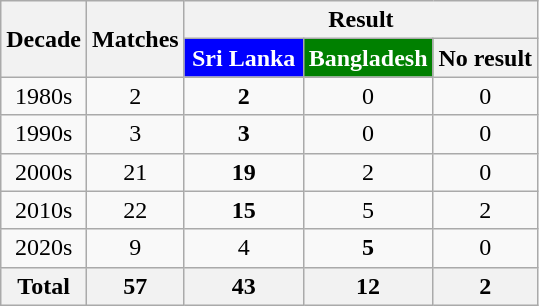<table class="wikitable">
<tr>
<th rowspan=2>Decade</th>
<th rowspan=2>Matches</th>
<th colspan=3>Result</th>
</tr>
<tr>
<th style="background: 	blue	;color:white; width:4.5em;">Sri Lanka</th>
<th style="background: 	green	;color:white; width:4.5em;">Bangladesh</th>
<th>No result</th>
</tr>
<tr>
<td align="center">1980s</td>
<td align="center">2</td>
<td align="center"><strong>2</strong></td>
<td align="center">0</td>
<td align="center">0</td>
</tr>
<tr>
<td align="center">1990s</td>
<td align="center">3</td>
<td align="center"><strong>3</strong></td>
<td align="center">0</td>
<td align="center">0</td>
</tr>
<tr>
<td align="center">2000s</td>
<td align="center">21</td>
<td align="center"><strong>19</strong></td>
<td align="center">2</td>
<td align="center">0</td>
</tr>
<tr>
<td align="center">2010s</td>
<td align="center">22</td>
<td align="center"><strong>15</strong></td>
<td align="center">5</td>
<td align="center">2</td>
</tr>
<tr>
<td align="center">2020s</td>
<td align="center">9</td>
<td align="center">4</td>
<td align="center"><strong>5</strong></td>
<td align="center">0</td>
</tr>
<tr>
<th>Total</th>
<th>57</th>
<th>43</th>
<th>12</th>
<th>2</th>
</tr>
</table>
